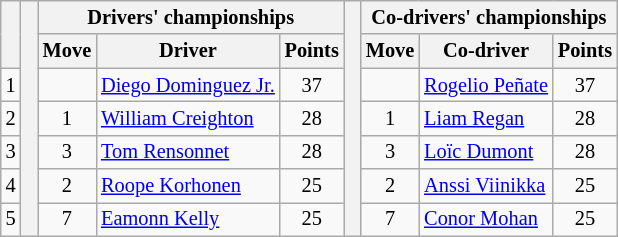<table class="wikitable" style="font-size:85%;">
<tr>
<th rowspan="2"></th>
<th rowspan="7" style="width:5px;"></th>
<th colspan="3">Drivers' championships</th>
<th rowspan="7" style="width:5px;"></th>
<th colspan="3" nowrap>Co-drivers' championships</th>
</tr>
<tr>
<th>Move</th>
<th>Driver</th>
<th>Points</th>
<th>Move</th>
<th>Co-driver</th>
<th>Points</th>
</tr>
<tr>
<td align="center">1</td>
<td align="center"></td>
<td><a href='#'>Diego Dominguez Jr.</a></td>
<td align="center">37</td>
<td align="center"></td>
<td><a href='#'>Rogelio Peñate</a></td>
<td align="center">37</td>
</tr>
<tr>
<td align="center">2</td>
<td align="center"> 1</td>
<td><a href='#'>William Creighton</a></td>
<td align="center">28</td>
<td align="center"> 1</td>
<td><a href='#'>Liam Regan</a></td>
<td align="center">28</td>
</tr>
<tr>
<td align="center">3</td>
<td align="center"> 3</td>
<td><a href='#'>Tom Rensonnet</a></td>
<td align="center">28</td>
<td align="center"> 3</td>
<td><a href='#'>Loïc Dumont</a></td>
<td align="center">28</td>
</tr>
<tr>
<td align="center">4</td>
<td align="center"> 2</td>
<td><a href='#'>Roope Korhonen</a></td>
<td align="center">25</td>
<td align="center"> 2</td>
<td><a href='#'>Anssi Viinikka</a></td>
<td align="center">25</td>
</tr>
<tr>
<td align="center">5</td>
<td align="center"> 7</td>
<td><a href='#'>Eamonn Kelly</a></td>
<td align="center">25</td>
<td align="center"> 7</td>
<td><a href='#'>Conor Mohan</a></td>
<td align="center">25</td>
</tr>
</table>
